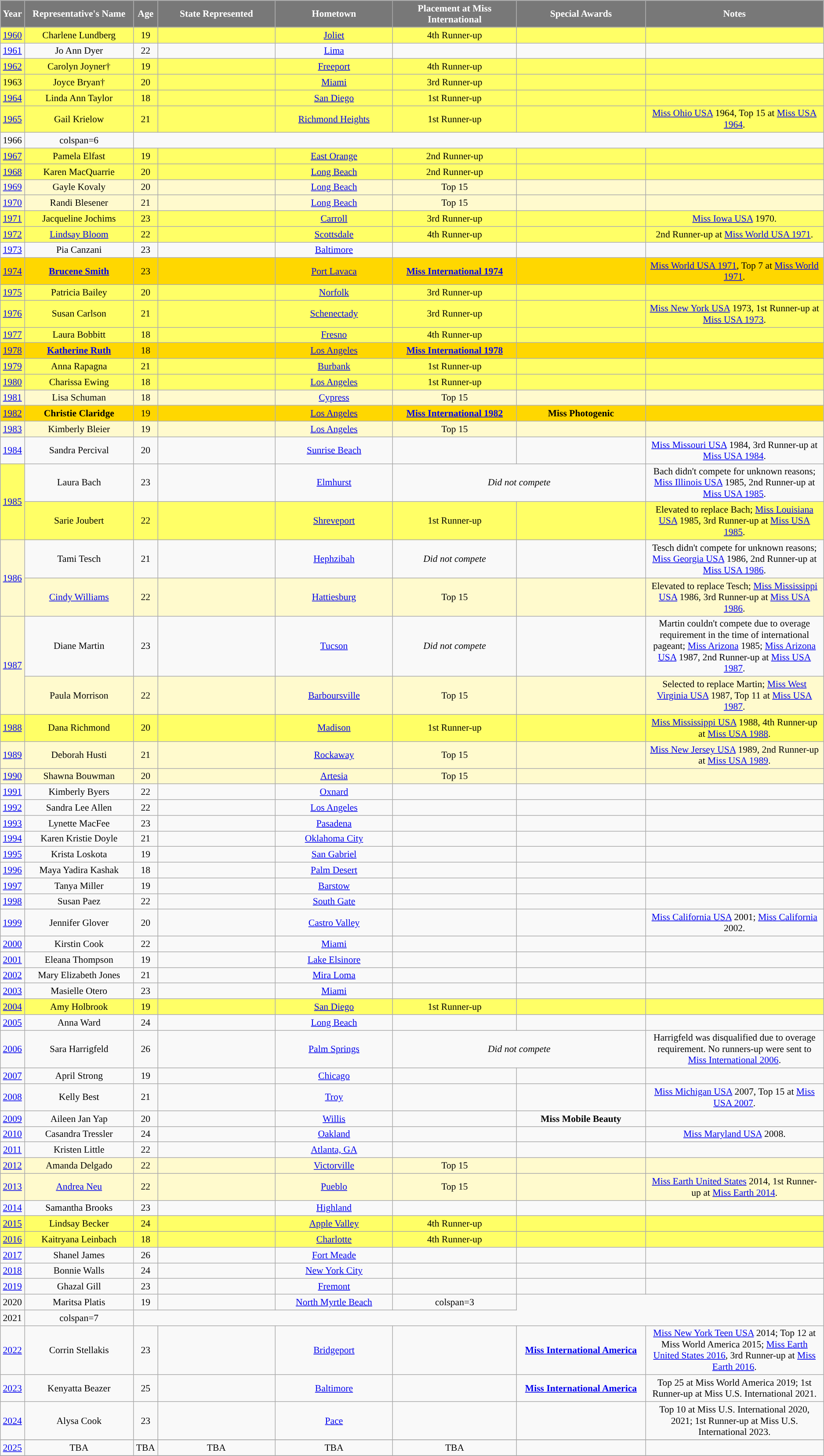<table class="wikitable sortable" style="font-size: 90%; text-align:center">
<tr>
<th width="30" style="background-color:#787878;color:#FFFFFF;">Year</th>
<th width="170" style="background-color:#787878;color:#FFFFFF;">Representative's Name</th>
<th width="30" style="background-color:#787878;color:#FFFFFF;">Age</th>
<th width="190" style="background-color:#787878;color:#FFFFFF;">State Represented</th>
<th width="190" style="background-color:#787878;color:#FFFFFF;">Hometown</th>
<th width="200" style="background-color:#787878;color:#FFFFFF;">Placement at Miss International</th>
<th width="210" style="background-color:#787878;color:#FFFFFF;">Special Awards</th>
<th width="300" style="background-color:#787878;color:#FFFFFF;">Notes</th>
</tr>
<tr style="background-color:#FFFF66;">
<td><a href='#'>1960</a></td>
<td>Charlene Lundberg</td>
<td>19</td>
<td></td>
<td><a href='#'>Joliet</a></td>
<td>4th Runner-up</td>
<td></td>
<td></td>
</tr>
<tr>
<td><a href='#'>1961</a></td>
<td>Jo Ann Dyer</td>
<td>22</td>
<td></td>
<td><a href='#'>Lima</a></td>
<td></td>
<td></td>
<td></td>
</tr>
<tr style="background-color:#FFFF66;">
<td><a href='#'>1962</a></td>
<td>Carolyn Joyner†</td>
<td>19</td>
<td></td>
<td><a href='#'>Freeport</a></td>
<td>4th Runner-up</td>
<td></td>
<td></td>
</tr>
<tr style="background-color:#FFFF66;">
<td>1963</td>
<td>Joyce Bryan†</td>
<td>20</td>
<td></td>
<td><a href='#'>Miami</a></td>
<td>3rd Runner-up</td>
<td></td>
<td></td>
</tr>
<tr style="background-color:#FFFF66;">
<td><a href='#'>1964</a></td>
<td>Linda Ann Taylor</td>
<td>18</td>
<td></td>
<td><a href='#'>San Diego</a></td>
<td>1st Runner-up</td>
<td></td>
<td></td>
</tr>
<tr style="background-color:#FFFF66;">
<td><a href='#'>1965</a></td>
<td>Gail Krielow</td>
<td>21</td>
<td></td>
<td><a href='#'>Richmond Heights</a></td>
<td>1st Runner-up</td>
<td></td>
<td><a href='#'>Miss Ohio USA</a> 1964, Top 15 at <a href='#'>Miss USA 1964</a>.</td>
</tr>
<tr>
<td>1966</td>
<td>colspan=6 </td>
</tr>
<tr style="background-color:#FFFF66;">
<td><a href='#'>1967</a></td>
<td>Pamela Elfast</td>
<td>19</td>
<td></td>
<td><a href='#'>East Orange</a></td>
<td>2nd Runner-up</td>
<td></td>
<td></td>
</tr>
<tr style="background-color:#FFFF66;">
<td><a href='#'>1968</a></td>
<td>Karen MacQuarrie</td>
<td>20</td>
<td></td>
<td><a href='#'>Long Beach</a></td>
<td>2nd Runner-up</td>
<td></td>
<td></td>
</tr>
<tr style="background-color:#FFFACD;">
<td><a href='#'>1969</a></td>
<td>Gayle Kovaly</td>
<td>20</td>
<td></td>
<td><a href='#'>Long Beach</a></td>
<td>Top 15</td>
<td></td>
<td></td>
</tr>
<tr style="background-color:#FFFACD;">
<td><a href='#'>1970</a></td>
<td>Randi Blesener</td>
<td>21</td>
<td></td>
<td><a href='#'>Long Beach</a></td>
<td>Top 15</td>
<td></td>
<td></td>
</tr>
<tr style="background-color:#FFFF66;">
<td><a href='#'>1971</a></td>
<td>Jacqueline Jochims</td>
<td>23</td>
<td></td>
<td><a href='#'>Carroll</a></td>
<td>3rd Runner-up</td>
<td></td>
<td><a href='#'>Miss Iowa USA</a> 1970.</td>
</tr>
<tr style="background-color:#FFFF66;">
<td><a href='#'>1972</a></td>
<td><a href='#'>Lindsay Bloom</a></td>
<td>22</td>
<td></td>
<td><a href='#'>Scottsdale</a></td>
<td>4th Runner-up</td>
<td></td>
<td>2nd Runner-up at <a href='#'>Miss World USA 1971</a>.</td>
</tr>
<tr>
<td><a href='#'>1973</a></td>
<td>Pia Canzani</td>
<td>23</td>
<td></td>
<td><a href='#'>Baltimore</a></td>
<td></td>
<td></td>
<td></td>
</tr>
<tr style="background-color:gold;">
<td><a href='#'>1974</a></td>
<td><strong><a href='#'>Brucene Smith</a></strong></td>
<td>23</td>
<td></td>
<td><a href='#'>Port Lavaca</a></td>
<td><strong><a href='#'>Miss International 1974</a></strong></td>
<td></td>
<td><a href='#'>Miss World USA 1971</a>, Top 7 at <a href='#'>Miss World 1971</a>.</td>
</tr>
<tr style="background-color:#FFFF66;">
<td><a href='#'>1975</a></td>
<td>Patricia Bailey</td>
<td>20</td>
<td></td>
<td><a href='#'>Norfolk</a></td>
<td>3rd Runner-up</td>
<td></td>
<td></td>
</tr>
<tr style="background-color:#FFFF66;">
<td><a href='#'>1976</a></td>
<td>Susan Carlson</td>
<td>21</td>
<td></td>
<td><a href='#'>Schenectady</a></td>
<td>3rd Runner-up</td>
<td></td>
<td><a href='#'>Miss New York USA</a> 1973, 1st Runner-up at <a href='#'>Miss USA 1973</a>.</td>
</tr>
<tr style="background-color:#FFFF66;">
<td><a href='#'>1977</a></td>
<td>Laura Bobbitt</td>
<td>18</td>
<td></td>
<td><a href='#'>Fresno</a></td>
<td>4th Runner-up</td>
<td></td>
<td></td>
</tr>
<tr style="background-color:gold;">
<td><a href='#'>1978</a></td>
<td><strong><a href='#'>Katherine Ruth</a></strong></td>
<td>18</td>
<td></td>
<td><a href='#'>Los Angeles</a></td>
<td><strong><a href='#'>Miss International 1978</a></strong></td>
<td></td>
<td></td>
</tr>
<tr style="background-color:#FFFF66;">
<td><a href='#'>1979</a></td>
<td>Anna Rapagna</td>
<td>21</td>
<td></td>
<td><a href='#'>Burbank</a></td>
<td>1st Runner-up</td>
<td></td>
<td></td>
</tr>
<tr style="background-color:#FFFF66;">
<td><a href='#'>1980</a></td>
<td>Charissa Ewing</td>
<td>18</td>
<td></td>
<td><a href='#'>Los Angeles</a></td>
<td>1st Runner-up</td>
<td></td>
<td></td>
</tr>
<tr style="background-color:#FFFACD;">
<td><a href='#'>1981</a></td>
<td>Lisa Schuman</td>
<td>18</td>
<td></td>
<td><a href='#'>Cypress</a></td>
<td>Top 15</td>
<td></td>
<td></td>
</tr>
<tr style="background-color:gold;">
<td><a href='#'>1982</a></td>
<td><strong>Christie Claridge</strong></td>
<td>19</td>
<td></td>
<td><a href='#'>Los Angeles</a></td>
<td><strong><a href='#'>Miss International 1982</a></strong></td>
<td><strong>Miss Photogenic</strong></td>
<td></td>
</tr>
<tr style="background-color:#FFFACD;">
<td><a href='#'>1983</a></td>
<td>Kimberly Bleier</td>
<td>19</td>
<td></td>
<td><a href='#'>Los Angeles</a></td>
<td>Top 15</td>
<td></td>
<td></td>
</tr>
<tr>
<td><a href='#'>1984</a></td>
<td>Sandra Percival</td>
<td>20</td>
<td></td>
<td><a href='#'>Sunrise Beach</a></td>
<td></td>
<td></td>
<td><a href='#'>Miss Missouri USA</a> 1984, 3rd Runner-up at <a href='#'>Miss USA 1984</a>.</td>
</tr>
<tr>
<td style="background-color:#FFFF66;" rowspan=2><a href='#'>1985</a></td>
<td>Laura Bach</td>
<td>23</td>
<td></td>
<td><a href='#'>Elmhurst</a></td>
<td colspan="2"><em>Did not compete</em></td>
<td>Bach didn't compete for unknown reasons; <a href='#'>Miss Illinois USA</a> 1985, 2nd Runner-up at <a href='#'>Miss USA 1985</a>.</td>
</tr>
<tr style="background-color:#FFFF66;">
<td>Sarie Joubert</td>
<td>22</td>
<td></td>
<td><a href='#'>Shreveport</a></td>
<td>1st Runner-up</td>
<td></td>
<td>Elevated to replace Bach; <a href='#'>Miss Louisiana USA</a> 1985, 3rd Runner-up at <a href='#'>Miss USA 1985</a>.</td>
</tr>
<tr>
<td style="background-color:#FFFACD;" rowspan=2><a href='#'>1986</a></td>
<td>Tami Tesch</td>
<td>21</td>
<td></td>
<td><a href='#'>Hephzibah</a></td>
<td><em>Did not compete</em></td>
<td></td>
<td>Tesch didn't compete for unknown reasons; <a href='#'>Miss Georgia USA</a> 1986, 2nd Runner-up at <a href='#'>Miss USA 1986</a>.</td>
</tr>
<tr style="background-color:#FFFACD;">
<td><a href='#'>Cindy Williams</a></td>
<td>22</td>
<td></td>
<td><a href='#'>Hattiesburg</a></td>
<td>Top 15</td>
<td></td>
<td>Elevated to replace Tesch; <a href='#'>Miss Mississippi USA</a> 1986, 3rd Runner-up at <a href='#'>Miss USA 1986</a>.</td>
</tr>
<tr>
<td style="background-color:#FFFACD;" rowspan=2><a href='#'>1987</a></td>
<td>Diane Martin</td>
<td>23</td>
<td></td>
<td><a href='#'>Tucson</a></td>
<td><em>Did not compete</em></td>
<td></td>
<td>Martin couldn't compete due to overage requirement in the time of international pageant; <a href='#'>Miss Arizona</a> 1985; <a href='#'>Miss Arizona USA</a> 1987, 2nd Runner-up at <a href='#'>Miss USA 1987</a>.</td>
</tr>
<tr style="background-color:#FFFACD;">
<td>Paula Morrison</td>
<td>22</td>
<td></td>
<td><a href='#'>Barboursville</a></td>
<td>Top 15</td>
<td></td>
<td>Selected to replace Martin; <a href='#'>Miss West Virginia USA</a> 1987, Top 11 at <a href='#'>Miss USA 1987</a>.</td>
</tr>
<tr style="background-color:#FFFF66;">
<td><a href='#'>1988</a></td>
<td>Dana Richmond</td>
<td>20</td>
<td></td>
<td><a href='#'>Madison</a></td>
<td>1st Runner-up</td>
<td></td>
<td><a href='#'>Miss Mississippi USA</a> 1988, 4th Runner-up at <a href='#'>Miss USA 1988</a>.</td>
</tr>
<tr style="background-color:#FFFACD;">
<td><a href='#'>1989</a></td>
<td>Deborah Husti</td>
<td>21</td>
<td></td>
<td><a href='#'>Rockaway</a></td>
<td>Top 15</td>
<td></td>
<td><a href='#'>Miss New Jersey USA</a> 1989, 2nd Runner-up at <a href='#'>Miss USA 1989</a>.</td>
</tr>
<tr style="background-color:#FFFACD;">
<td><a href='#'>1990</a></td>
<td>Shawna Bouwman</td>
<td>20</td>
<td></td>
<td><a href='#'>Artesia</a></td>
<td>Top 15</td>
<td></td>
<td></td>
</tr>
<tr>
<td><a href='#'>1991</a></td>
<td>Kimberly Byers</td>
<td>22</td>
<td></td>
<td><a href='#'>Oxnard</a></td>
<td></td>
<td></td>
<td></td>
</tr>
<tr>
<td><a href='#'>1992</a></td>
<td>Sandra Lee Allen</td>
<td>22</td>
<td></td>
<td><a href='#'>Los Angeles</a></td>
<td></td>
<td></td>
<td></td>
</tr>
<tr>
<td><a href='#'>1993</a></td>
<td>Lynette MacFee</td>
<td>23</td>
<td></td>
<td><a href='#'>Pasadena</a></td>
<td></td>
<td></td>
<td></td>
</tr>
<tr>
<td><a href='#'>1994</a></td>
<td>Karen Kristie Doyle</td>
<td>21</td>
<td></td>
<td><a href='#'>Oklahoma City</a></td>
<td></td>
<td></td>
<td></td>
</tr>
<tr>
<td><a href='#'>1995</a></td>
<td>Krista Loskota</td>
<td>19</td>
<td></td>
<td><a href='#'>San Gabriel</a></td>
<td></td>
<td></td>
<td></td>
</tr>
<tr>
<td><a href='#'>1996</a></td>
<td>Maya Yadira Kashak</td>
<td>18</td>
<td></td>
<td><a href='#'>Palm Desert</a></td>
<td></td>
<td></td>
<td></td>
</tr>
<tr>
<td><a href='#'>1997</a></td>
<td>Tanya Miller</td>
<td>19</td>
<td></td>
<td><a href='#'>Barstow</a></td>
<td></td>
<td></td>
<td></td>
</tr>
<tr>
<td><a href='#'>1998</a></td>
<td>Susan Paez</td>
<td>22</td>
<td></td>
<td><a href='#'>South Gate</a></td>
<td></td>
<td></td>
<td></td>
</tr>
<tr>
<td><a href='#'>1999</a></td>
<td>Jennifer Glover</td>
<td>20</td>
<td></td>
<td><a href='#'>Castro Valley</a></td>
<td></td>
<td></td>
<td><a href='#'>Miss California USA</a> 2001; <a href='#'>Miss California</a> 2002.</td>
</tr>
<tr>
<td><a href='#'>2000</a></td>
<td>Kirstin Cook</td>
<td>22</td>
<td></td>
<td><a href='#'>Miami</a></td>
<td></td>
<td></td>
<td></td>
</tr>
<tr>
<td><a href='#'>2001</a></td>
<td>Eleana Thompson</td>
<td>19</td>
<td></td>
<td><a href='#'>Lake Elsinore</a></td>
<td></td>
<td></td>
<td></td>
</tr>
<tr>
<td><a href='#'>2002</a></td>
<td>Mary Elizabeth Jones</td>
<td>21</td>
<td></td>
<td><a href='#'>Mira Loma</a></td>
<td></td>
<td></td>
<td></td>
</tr>
<tr>
<td><a href='#'>2003</a></td>
<td>Masielle Otero</td>
<td>23</td>
<td></td>
<td><a href='#'>Miami</a></td>
<td></td>
<td></td>
<td></td>
</tr>
<tr style="background-color:#FFFF66;">
<td><a href='#'>2004</a></td>
<td>Amy Holbrook</td>
<td>19</td>
<td></td>
<td><a href='#'>San Diego</a></td>
<td>1st Runner-up</td>
<td></td>
<td></td>
</tr>
<tr>
<td><a href='#'>2005</a></td>
<td>Anna Ward</td>
<td>24</td>
<td></td>
<td><a href='#'>Long Beach</a></td>
<td></td>
<td></td>
<td></td>
</tr>
<tr>
<td><a href='#'>2006</a></td>
<td>Sara Harrigfeld</td>
<td>26</td>
<td></td>
<td><a href='#'>Palm Springs</a></td>
<td colspan="2"><em>Did not compete</em></td>
<td>Harrigfeld was disqualified due to overage requirement. No runners-up were sent to <a href='#'>Miss International 2006</a>.</td>
</tr>
<tr>
<td><a href='#'>2007</a></td>
<td>April Strong</td>
<td>19</td>
<td></td>
<td><a href='#'>Chicago</a></td>
<td></td>
<td></td>
<td></td>
</tr>
<tr>
<td><a href='#'>2008</a></td>
<td>Kelly Best</td>
<td>21</td>
<td></td>
<td><a href='#'>Troy</a></td>
<td></td>
<td></td>
<td><a href='#'>Miss Michigan USA</a> 2007, Top 15 at <a href='#'>Miss USA 2007</a>.</td>
</tr>
<tr>
<td><a href='#'>2009</a></td>
<td>Aileen Jan Yap</td>
<td>20</td>
<td></td>
<td><a href='#'>Willis</a></td>
<td></td>
<td><strong>Miss Mobile Beauty</strong></td>
<td></td>
</tr>
<tr>
<td><a href='#'>2010</a></td>
<td>Casandra Tressler</td>
<td>24</td>
<td></td>
<td><a href='#'>Oakland</a></td>
<td></td>
<td></td>
<td><a href='#'>Miss Maryland USA</a> 2008.</td>
</tr>
<tr>
<td><a href='#'>2011</a></td>
<td>Kristen Little</td>
<td>22</td>
<td></td>
<td><a href='#'>Atlanta, GA</a></td>
<td></td>
<td></td>
<td></td>
</tr>
<tr style="background-color:#FFFACD;">
<td><a href='#'>2012</a></td>
<td>Amanda Delgado</td>
<td>22</td>
<td></td>
<td><a href='#'>Victorville</a></td>
<td>Top 15</td>
<td></td>
<td></td>
</tr>
<tr style="background-color:#FFFACD;">
<td><a href='#'>2013</a></td>
<td><a href='#'>Andrea Neu</a></td>
<td>22</td>
<td></td>
<td><a href='#'>Pueblo</a></td>
<td>Top 15</td>
<td></td>
<td><a href='#'>Miss Earth United States</a> 2014, 1st Runner-up at <a href='#'>Miss Earth 2014</a>.</td>
</tr>
<tr>
<td><a href='#'>2014</a></td>
<td>Samantha Brooks</td>
<td>23</td>
<td></td>
<td><a href='#'>Highland</a></td>
<td></td>
<td></td>
<td></td>
</tr>
<tr style="background-color:#FFFF66;">
<td><a href='#'>2015</a></td>
<td>Lindsay Becker</td>
<td>24</td>
<td></td>
<td><a href='#'>Apple Valley</a></td>
<td>4th Runner-up</td>
<td></td>
<td></td>
</tr>
<tr style="background-color:#FFFF66;">
<td><a href='#'>2016</a></td>
<td>Kaitryana Leinbach</td>
<td>18</td>
<td></td>
<td><a href='#'>Charlotte</a></td>
<td>4th Runner-up</td>
<td></td>
<td></td>
</tr>
<tr>
<td><a href='#'>2017</a></td>
<td>Shanel James</td>
<td>26</td>
<td></td>
<td><a href='#'>Fort Meade</a></td>
<td></td>
<td></td>
<td></td>
</tr>
<tr>
<td><a href='#'>2018</a></td>
<td>Bonnie Walls</td>
<td>24</td>
<td></td>
<td><a href='#'>New York City</a></td>
<td></td>
<td></td>
<td></td>
</tr>
<tr>
<td><a href='#'>2019</a></td>
<td>Ghazal Gill</td>
<td>23</td>
<td></td>
<td><a href='#'>Fremont</a></td>
<td></td>
<td></td>
<td></td>
</tr>
<tr>
<td>2020</td>
<td>Maritsa Platis</td>
<td>19</td>
<td></td>
<td><a href='#'>North Myrtle Beach</a></td>
<td>colspan=3 </td>
</tr>
<tr>
<td>2021</td>
<td>colspan=7 </td>
</tr>
<tr>
<td><a href='#'>2022</a></td>
<td>Corrin Stellakis</td>
<td>23</td>
<td></td>
<td><a href='#'>Bridgeport</a></td>
<td></td>
<td><strong><a href='#'>Miss International America</a></strong></td>
<td><a href='#'>Miss New York Teen USA</a> 2014; Top 12 at Miss World America 2015; <a href='#'>Miss Earth United States 2016</a>, 3rd Runner-up at <a href='#'>Miss Earth 2016</a>.</td>
</tr>
<tr>
<td><a href='#'>2023</a></td>
<td>Kenyatta Beazer</td>
<td>25</td>
<td></td>
<td><a href='#'>Baltimore</a></td>
<td></td>
<td><strong><a href='#'>Miss International America</a></strong></td>
<td>Top 25 at Miss World America 2019; 1st Runner-up at Miss U.S. International 2021.</td>
</tr>
<tr>
<td><a href='#'>2024</a></td>
<td>Alysa Cook</td>
<td>23</td>
<td></td>
<td><a href='#'>Pace</a></td>
<td></td>
<td></td>
<td>Top 10 at Miss U.S. International 2020, 2021; 1st Runner-up at Miss U.S. International 2023.</td>
</tr>
<tr>
</tr>
<tr>
<td><a href='#'>2025</a></td>
<td>TBA</td>
<td>TBA</td>
<td>TBA</td>
<td>TBA</td>
<td>TBA</td>
<td></td>
<td></td>
</tr>
<tr>
</tr>
</table>
